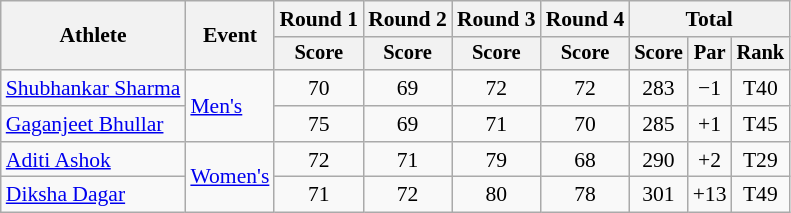<table class=wikitable style=font-size:90%;text-align:center>
<tr>
<th rowspan=2>Athlete</th>
<th rowspan=2>Event</th>
<th>Round 1</th>
<th>Round 2</th>
<th>Round 3</th>
<th>Round 4</th>
<th colspan=3>Total</th>
</tr>
<tr style=font-size:95%>
<th>Score</th>
<th>Score</th>
<th>Score</th>
<th>Score</th>
<th>Score</th>
<th>Par</th>
<th>Rank</th>
</tr>
<tr>
<td align=left><a href='#'>Shubhankar Sharma</a></td>
<td align=left rowspan=2><a href='#'>Men's</a></td>
<td>70</td>
<td>69</td>
<td>72</td>
<td>72</td>
<td>283</td>
<td>−1</td>
<td>T40</td>
</tr>
<tr>
<td align=left><a href='#'>Gaganjeet Bhullar</a></td>
<td>75</td>
<td>69</td>
<td>71</td>
<td>70</td>
<td>285</td>
<td>+1</td>
<td>T45</td>
</tr>
<tr>
<td align=left><a href='#'>Aditi Ashok</a></td>
<td align=left rowspan=2><a href='#'>Women's</a></td>
<td>72</td>
<td>71</td>
<td>79</td>
<td>68</td>
<td>290</td>
<td>+2</td>
<td>T29</td>
</tr>
<tr align=center>
<td align=left><a href='#'>Diksha Dagar</a></td>
<td>71</td>
<td>72</td>
<td>80</td>
<td>78</td>
<td>301</td>
<td>+13</td>
<td>T49</td>
</tr>
</table>
